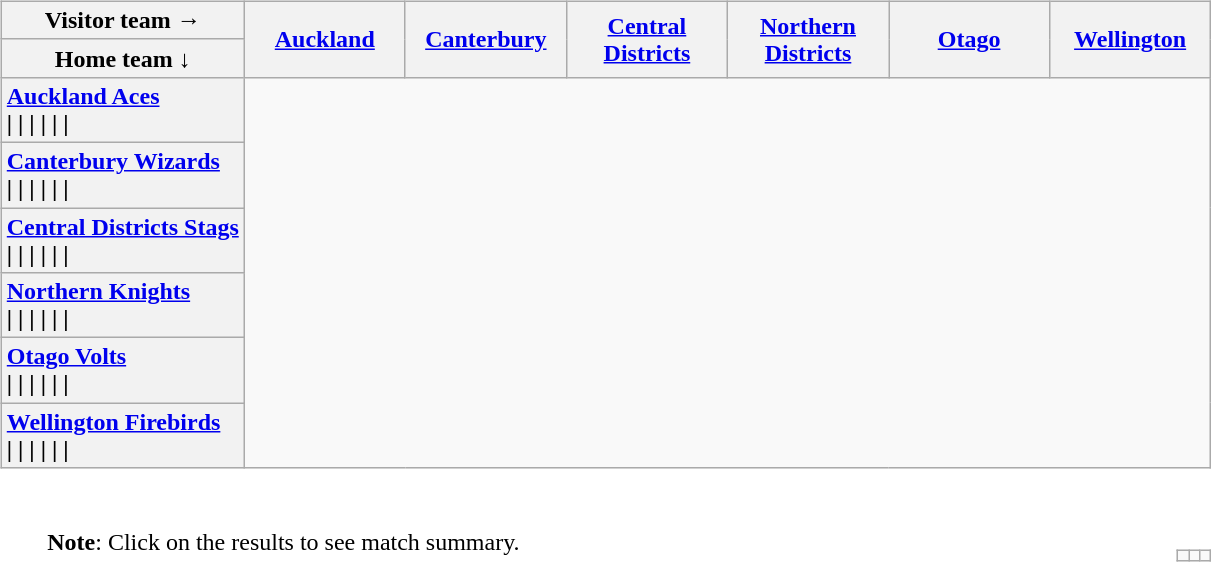<table style="padding:none;">
<tr>
<td colspan="3"><br><table class="wikitable" style="text-align:left;">
<tr>
<th style="text-align:center; white-space:nowrap">Visitor team →</th>
<th rowspan=2 width=100><a href='#'>Auckland</a></th>
<th rowspan=2 width=100><a href='#'>Canterbury</a></th>
<th rowspan=2 width=100><a href='#'>Central Districts</a></th>
<th rowspan=2 width=100><a href='#'>Northern Districts</a></th>
<th rowspan=2 width=100><a href='#'>Otago</a></th>
<th rowspan=2 width=100><a href='#'>Wellington</a></th>
</tr>
<tr>
<th>Home team ↓</th>
</tr>
<tr>
<th style="text-align:left"><a href='#'>Auckland Aces</a><br> | 
 | 
 | 
 | 
 | 
 | </th>
</tr>
<tr>
<th style="text-align:left"><a href='#'>Canterbury Wizards</a><br> | 
 | 
 | 
 | 
 | 
 | </th>
</tr>
<tr>
<th style="text-align:left"><a href='#'>Central Districts Stags</a><br> | 
 | 
 | 
 | 
 | 
 | </th>
</tr>
<tr>
<th style="text-align:left"><a href='#'>Northern Knights</a><br> | 
 | 
 | 
 | 
 | 
 | </th>
</tr>
<tr>
<th style="text-align:left"><a href='#'>Otago Volts</a><br> | 
 | 
 | 
 | 
 | 
 | </th>
</tr>
<tr>
<th style="text-align:left"><a href='#'>Wellington Firebirds</a><br> | 
 | 
 | 
 | 
 | 
 | </th>
</tr>
</table>
</td>
</tr>
<tr style="font-size: 100%; text-align:left;">
<td style="width:1.7em"></td>
<td><strong>Note</strong>: Click on the results to see match summary.</td>
<td><br><table class="wikitable" style="float:right;">
<tr style="text-align: center">
<td></td>
<td></td>
<td></td>
</tr>
</table>
</td>
</tr>
</table>
